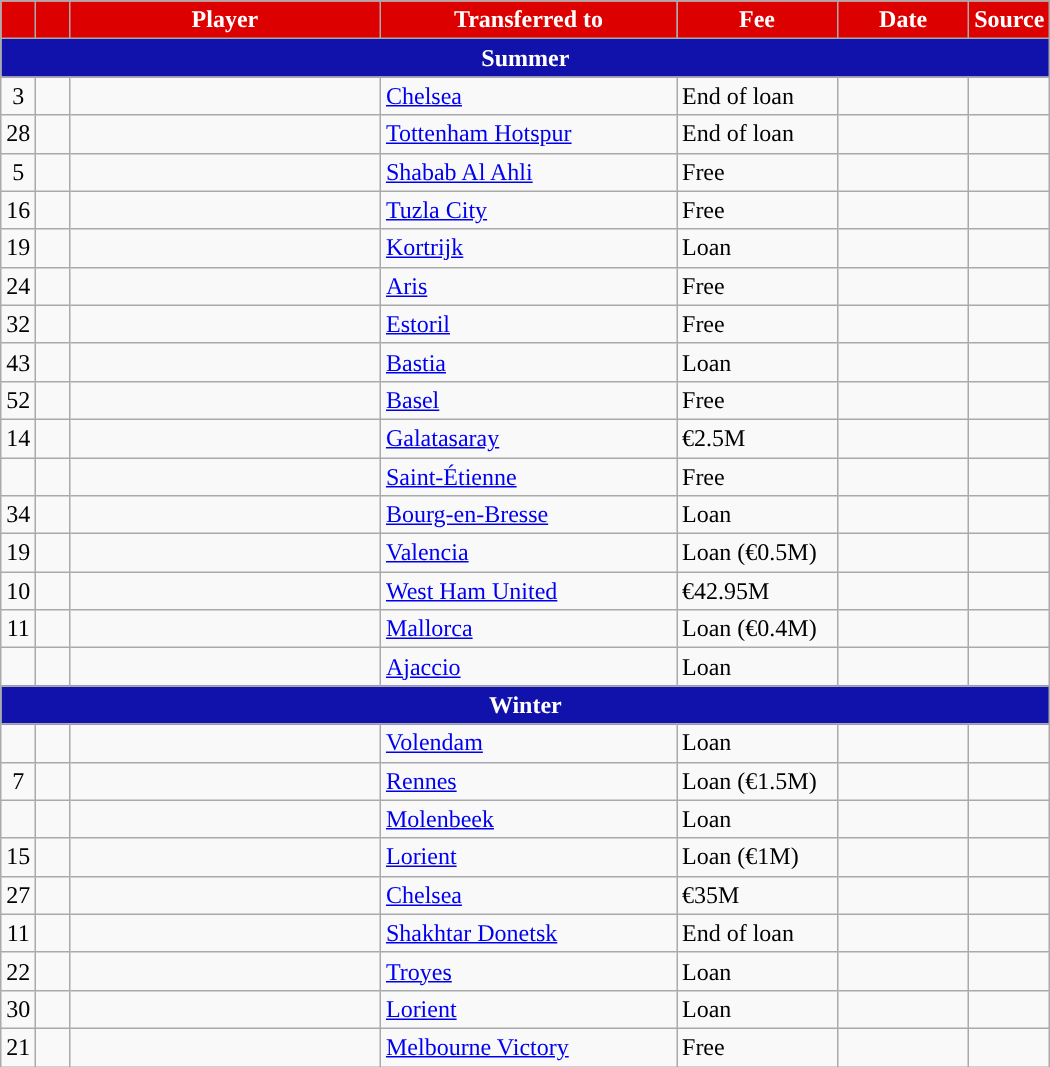<table class="wikitable plainrowheaders sortable">
<tr>
<th style="background:#DD0000; color:white; scope=col; width:15px"></th>
<th style="background:#DD0000; color:white; scope=col; width:15px"></th>
<th style="background:#DD0000; color:white; scope=col; width:200px">Player</th>
<th style="background:#DD0000; color:white; scope=col; width:190px">Transferred to</th>
<th style="background:#DD0000; color:white; scope=col; width:100px">Fee</th>
<th style="background:#DD0000; color:white; scope=col; width:80px">Date</th>
<th style="background:#DD0000; color:white; scope=col; width:15px">Source</th>
</tr>
<tr>
<th colspan="7" style="background:#1112AB; color:white;">Summer</th>
</tr>
<tr>
<td align=center>3</td>
<td align=center></td>
<td></td>
<td> <a href='#'>Chelsea</a></td>
<td>End of loan</td>
<td></td>
<td></td>
</tr>
<tr>
<td align=center>28</td>
<td align=center></td>
<td></td>
<td> <a href='#'>Tottenham Hotspur</a></td>
<td>End of loan</td>
<td></td>
<td></td>
</tr>
<tr>
<td align=center>5</td>
<td align=center></td>
<td></td>
<td> <a href='#'>Shabab Al Ahli</a></td>
<td>Free</td>
<td></td>
<td></td>
</tr>
<tr>
<td align=center>16</td>
<td align=center></td>
<td></td>
<td> <a href='#'>Tuzla City</a></td>
<td>Free</td>
<td></td>
<td></td>
</tr>
<tr>
<td align=center>19</td>
<td align=center></td>
<td></td>
<td> <a href='#'>Kortrijk</a></td>
<td>Loan</td>
<td></td>
<td></td>
</tr>
<tr>
<td align=center>24</td>
<td align=center></td>
<td></td>
<td> <a href='#'>Aris</a></td>
<td>Free</td>
<td></td>
<td></td>
</tr>
<tr>
<td align=center>32</td>
<td align=center></td>
<td></td>
<td> <a href='#'>Estoril</a></td>
<td>Free</td>
<td></td>
<td></td>
</tr>
<tr>
<td align=center>43</td>
<td align=center></td>
<td></td>
<td> <a href='#'>Bastia</a></td>
<td>Loan</td>
<td></td>
<td></td>
</tr>
<tr>
<td align=center>52</td>
<td align=center></td>
<td></td>
<td> <a href='#'>Basel</a></td>
<td>Free</td>
<td></td>
<td></td>
</tr>
<tr>
<td align=center>14</td>
<td align=center></td>
<td></td>
<td> <a href='#'>Galatasaray</a></td>
<td>€2.5M</td>
<td></td>
<td></td>
</tr>
<tr>
<td align=center></td>
<td align=center></td>
<td></td>
<td> <a href='#'>Saint-Étienne</a></td>
<td>Free</td>
<td></td>
<td></td>
</tr>
<tr>
<td align=center>34</td>
<td align=center></td>
<td></td>
<td> <a href='#'>Bourg-en-Bresse</a></td>
<td>Loan</td>
<td></td>
<td></td>
</tr>
<tr>
<td align=center>19</td>
<td align=center></td>
<td></td>
<td> <a href='#'>Valencia</a></td>
<td>Loan (€0.5M)</td>
<td></td>
<td></td>
</tr>
<tr>
<td align=center>10</td>
<td align=center></td>
<td></td>
<td> <a href='#'>West Ham United</a></td>
<td>€42.95M</td>
<td></td>
<td></td>
</tr>
<tr>
<td align=center>11</td>
<td align=center></td>
<td></td>
<td> <a href='#'>Mallorca</a></td>
<td>Loan (€0.4M)</td>
<td></td>
<td></td>
</tr>
<tr>
<td align=center></td>
<td align=center></td>
<td></td>
<td> <a href='#'>Ajaccio</a></td>
<td>Loan</td>
<td></td>
<td></td>
</tr>
<tr>
<th colspan="7" style="background:#1112AB; color:white;">Winter</th>
</tr>
<tr>
<td align=center></td>
<td align=center></td>
<td></td>
<td> <a href='#'>Volendam</a></td>
<td>Loan</td>
<td></td>
<td></td>
</tr>
<tr>
<td align=center>7</td>
<td align=center></td>
<td></td>
<td> <a href='#'>Rennes</a></td>
<td>Loan (€1.5M)</td>
<td></td>
<td></td>
</tr>
<tr>
<td align=center></td>
<td align=center></td>
<td></td>
<td> <a href='#'>Molenbeek</a></td>
<td>Loan</td>
<td></td>
<td></td>
</tr>
<tr>
<td align=center>15</td>
<td align=center></td>
<td></td>
<td> <a href='#'>Lorient</a></td>
<td>Loan (€1M)</td>
<td></td>
<td></td>
</tr>
<tr>
<td align=center>27</td>
<td align=center></td>
<td></td>
<td> <a href='#'>Chelsea</a></td>
<td>€35M</td>
<td></td>
<td></td>
</tr>
<tr>
<td align=center>11</td>
<td align=center></td>
<td></td>
<td> <a href='#'>Shakhtar Donetsk</a></td>
<td>End of loan</td>
<td></td>
<td></td>
</tr>
<tr>
<td align=center>22</td>
<td align=center></td>
<td></td>
<td> <a href='#'>Troyes</a></td>
<td>Loan</td>
<td></td>
<td></td>
</tr>
<tr>
<td align=center>30</td>
<td align=center></td>
<td></td>
<td> <a href='#'>Lorient</a></td>
<td>Loan</td>
<td></td>
<td></td>
</tr>
<tr>
<td align=center>21</td>
<td align=center></td>
<td></td>
<td> <a href='#'>Melbourne Victory</a></td>
<td>Free</td>
<td></td>
<td></td>
</tr>
</table>
